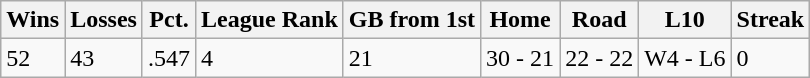<table class="wikitable sortable">
<tr>
<th>Wins</th>
<th>Losses</th>
<th>Pct.</th>
<th>League Rank</th>
<th>GB from 1st</th>
<th>Home</th>
<th>Road</th>
<th>L10</th>
<th>Streak</th>
</tr>
<tr>
<td>52</td>
<td>43</td>
<td>.547</td>
<td>4</td>
<td>21</td>
<td>30 - 21</td>
<td>22 - 22</td>
<td>W4 - L6</td>
<td>0</td>
</tr>
</table>
